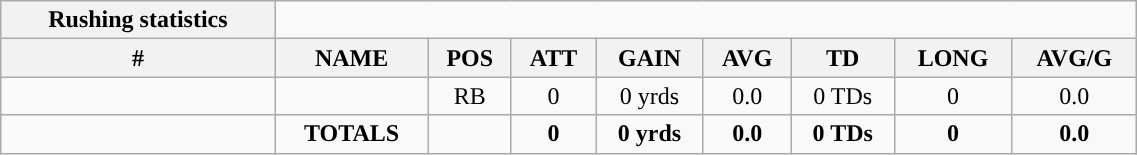<table style="width:60%; text-align:center;" class="wikitable collapsible collapsed">
<tr>
<th style="text-align:center; ">Rushing statistics</th>
</tr>
<tr>
<th>#</th>
<th>NAME</th>
<th>POS</th>
<th>ATT</th>
<th>GAIN</th>
<th>AVG</th>
<th>TD</th>
<th>LONG</th>
<th>AVG/G</th>
</tr>
<tr>
<td></td>
<td></td>
<td>RB</td>
<td>0</td>
<td>0 yrds</td>
<td>0.0</td>
<td>0 TDs</td>
<td>0</td>
<td>0.0</td>
</tr>
<tr>
<td></td>
<td><strong>TOTALS</strong></td>
<td></td>
<td><strong>0</strong></td>
<td><strong>0 yrds</strong></td>
<td><strong>0.0</strong></td>
<td><strong>0 TDs</strong></td>
<td><strong>0</strong></td>
<td><strong>0.0</strong></td>
</tr>
</table>
